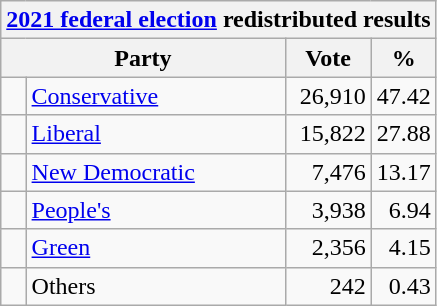<table class="wikitable">
<tr>
<th colspan="4"><a href='#'>2021 federal election</a> redistributed results</th>
</tr>
<tr>
<th bgcolor="#DDDDFF" width="130px" colspan="2">Party</th>
<th bgcolor="#DDDDFF" width="50px">Vote</th>
<th bgcolor="#DDDDFF" width="30px">%</th>
</tr>
<tr>
<td> </td>
<td><a href='#'>Conservative</a></td>
<td align=right>26,910</td>
<td align=right>47.42</td>
</tr>
<tr>
<td> </td>
<td><a href='#'>Liberal</a></td>
<td align=right>15,822</td>
<td align=right>27.88</td>
</tr>
<tr>
<td> </td>
<td><a href='#'>New Democratic</a></td>
<td align=right>7,476</td>
<td align=right>13.17</td>
</tr>
<tr>
<td> </td>
<td><a href='#'>People's</a></td>
<td align=right>3,938</td>
<td align=right>6.94</td>
</tr>
<tr>
<td> </td>
<td><a href='#'>Green</a></td>
<td align=right>2,356</td>
<td align=right>4.15</td>
</tr>
<tr>
<td> </td>
<td>Others</td>
<td align=right>242</td>
<td align=right>0.43</td>
</tr>
</table>
